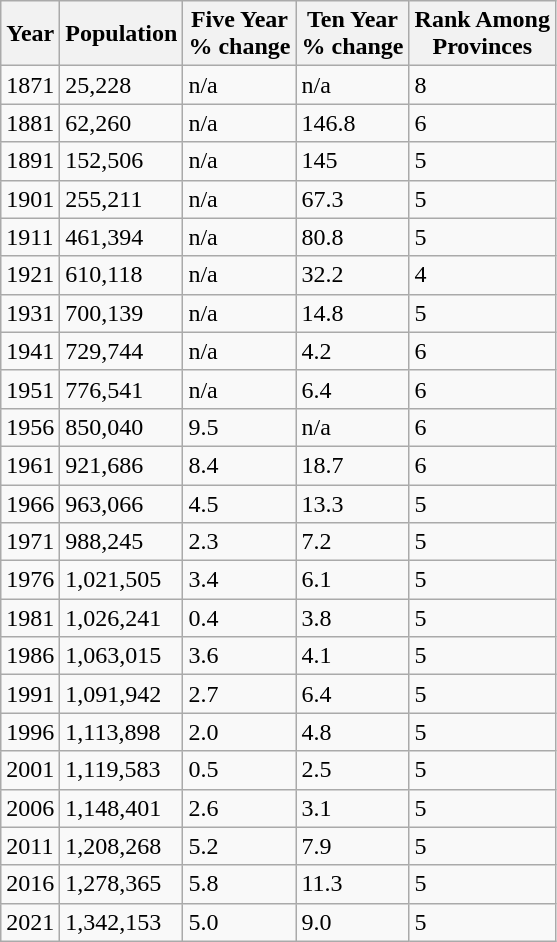<table class="wikitable">
<tr>
<th>Year</th>
<th>Population</th>
<th>Five Year <br> % change</th>
<th>Ten Year <br> % change</th>
<th>Rank Among<br>Provinces</th>
</tr>
<tr>
<td>1871</td>
<td>25,228</td>
<td>n/a</td>
<td>n/a</td>
<td>8</td>
</tr>
<tr>
<td>1881</td>
<td>62,260</td>
<td>n/a</td>
<td>146.8</td>
<td>6</td>
</tr>
<tr>
<td>1891</td>
<td>152,506</td>
<td>n/a</td>
<td>145</td>
<td>5</td>
</tr>
<tr>
<td>1901</td>
<td>255,211</td>
<td>n/a</td>
<td>67.3</td>
<td>5</td>
</tr>
<tr>
<td>1911</td>
<td>461,394</td>
<td>n/a</td>
<td>80.8</td>
<td>5</td>
</tr>
<tr>
<td>1921</td>
<td>610,118</td>
<td>n/a</td>
<td>32.2</td>
<td>4</td>
</tr>
<tr>
<td>1931</td>
<td>700,139</td>
<td>n/a</td>
<td>14.8</td>
<td>5</td>
</tr>
<tr>
<td>1941</td>
<td>729,744</td>
<td>n/a</td>
<td>4.2</td>
<td>6</td>
</tr>
<tr>
<td>1951</td>
<td>776,541</td>
<td>n/a</td>
<td>6.4</td>
<td>6</td>
</tr>
<tr>
<td>1956</td>
<td>850,040</td>
<td>9.5</td>
<td>n/a</td>
<td>6</td>
</tr>
<tr>
<td>1961</td>
<td>921,686</td>
<td>8.4</td>
<td>18.7</td>
<td>6</td>
</tr>
<tr>
<td>1966</td>
<td>963,066</td>
<td>4.5</td>
<td>13.3</td>
<td>5</td>
</tr>
<tr>
<td>1971</td>
<td>988,245</td>
<td>2.3</td>
<td>7.2</td>
<td>5</td>
</tr>
<tr>
<td>1976</td>
<td>1,021,505</td>
<td>3.4</td>
<td>6.1</td>
<td>5</td>
</tr>
<tr>
<td>1981</td>
<td>1,026,241</td>
<td>0.4</td>
<td>3.8</td>
<td>5</td>
</tr>
<tr>
<td>1986</td>
<td>1,063,015</td>
<td>3.6</td>
<td>4.1</td>
<td>5</td>
</tr>
<tr>
<td>1991</td>
<td>1,091,942</td>
<td>2.7</td>
<td>6.4</td>
<td>5</td>
</tr>
<tr>
<td>1996</td>
<td>1,113,898</td>
<td>2.0</td>
<td>4.8</td>
<td>5</td>
</tr>
<tr>
<td>2001</td>
<td>1,119,583</td>
<td>0.5</td>
<td>2.5</td>
<td>5</td>
</tr>
<tr>
<td>2006</td>
<td>1,148,401</td>
<td>2.6</td>
<td>3.1</td>
<td>5</td>
</tr>
<tr>
<td>2011</td>
<td>1,208,268</td>
<td>5.2</td>
<td>7.9</td>
<td>5</td>
</tr>
<tr>
<td>2016</td>
<td>1,278,365</td>
<td>5.8</td>
<td>11.3</td>
<td>5</td>
</tr>
<tr>
<td>2021</td>
<td>1,342,153</td>
<td>5.0</td>
<td>9.0</td>
<td>5</td>
</tr>
</table>
